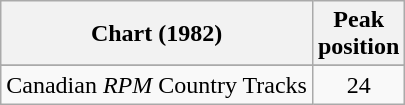<table class="wikitable sortable">
<tr>
<th align="left">Chart (1982)</th>
<th align="center">Peak<br>position</th>
</tr>
<tr>
</tr>
<tr>
<td align="left">Canadian <em>RPM</em> Country Tracks</td>
<td align="center">24</td>
</tr>
</table>
